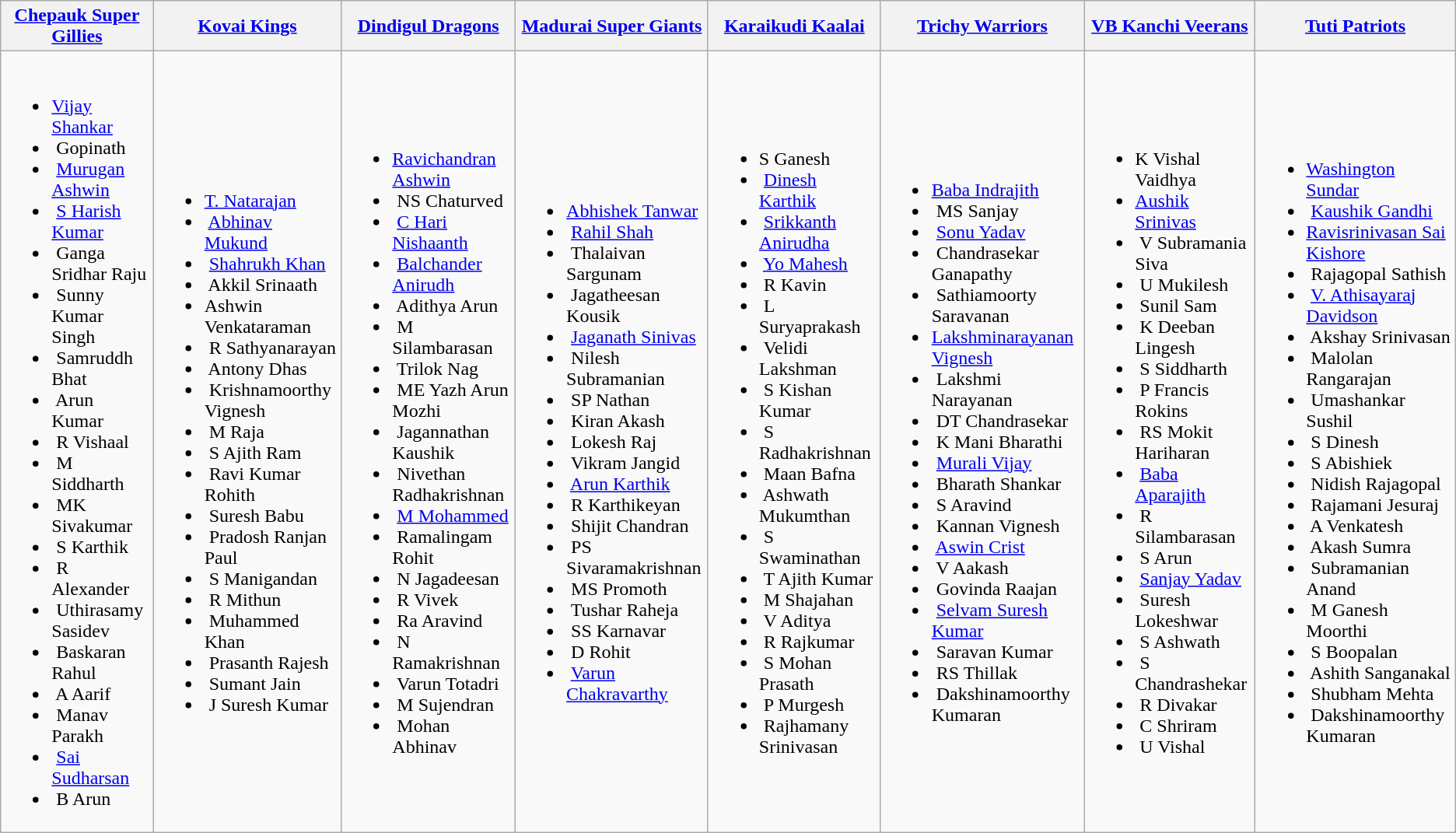<table class="wikitable  mw-collapsible mw-collapsed">
<tr>
<th scope="col"><a href='#'>Chepauk Super Gillies</a></th>
<th scope="col"><a href='#'>Kovai Kings</a></th>
<th scope="col"><a href='#'>Dindigul Dragons</a></th>
<th scope="col"><a href='#'>Madurai Super Giants</a></th>
<th scope="col"><a href='#'>Karaikudi Kaalai</a></th>
<th scope="col"><a href='#'>Trichy Warriors</a></th>
<th scope="col"><a href='#'>VB Kanchi Veerans</a></th>
<th scope="col"><a href='#'>Tuti Patriots</a></th>
</tr>
<tr>
<td><br><ul><li><a href='#'>Vijay Shankar</a></li><li> Gopinath</li><li> <a href='#'>Murugan Ashwin</a></li><li> <a href='#'>S Harish Kumar</a></li><li> Ganga Sridhar Raju</li><li> Sunny Kumar Singh</li><li> Samruddh Bhat</li><li> Arun Kumar</li><li> R Vishaal</li><li> M Siddharth</li><li> MK Sivakumar</li><li> S Karthik</li><li> R Alexander</li><li> Uthirasamy Sasidev</li><li> Baskaran Rahul</li><li> A Aarif</li><li> Manav Parakh</li><li> <a href='#'>Sai Sudharsan</a></li><li> B Arun</li></ul></td>
<td><br><ul><li><a href='#'>T. Natarajan</a></li><li> <a href='#'>Abhinav Mukund</a></li><li> <a href='#'>Shahrukh Khan</a></li><li> Akkil Srinaath</li><li>Ashwin Venkataraman</li><li> R Sathyanarayan</li><li> Antony Dhas</li><li> Krishnamoorthy Vignesh</li><li> M Raja</li><li> S Ajith Ram</li><li> Ravi Kumar Rohith</li><li> Suresh Babu</li><li> Pradosh Ranjan Paul</li><li> S Manigandan</li><li> R Mithun</li><li> Muhammed Khan</li><li> Prasanth Rajesh</li><li> Sumant Jain</li><li> J Suresh Kumar</li></ul></td>
<td><br><ul><li><a href='#'>Ravichandran Ashwin</a></li><li> NS Chaturved</li><li> <a href='#'>C Hari Nishaanth</a></li><li> <a href='#'>Balchander Anirudh</a></li><li> Adithya Arun</li><li> M Silambarasan</li><li> Trilok Nag</li><li> ME Yazh Arun Mozhi</li><li> Jagannathan Kaushik</li><li> Nivethan Radhakrishnan</li><li> <a href='#'>M Mohammed</a></li><li> Ramalingam Rohit</li><li> N Jagadeesan</li><li> R Vivek</li><li> Ra Aravind</li><li> N Ramakrishnan</li><li> Varun Totadri</li><li> M Sujendran</li><li> Mohan Abhinav</li></ul></td>
<td><br><ul><li><a href='#'>Abhishek Tanwar</a></li><li> <a href='#'>Rahil Shah</a></li><li> Thalaivan Sargunam</li><li> Jagatheesan Kousik</li><li> <a href='#'>Jaganath Sinivas</a></li><li> Nilesh Subramanian</li><li> SP Nathan</li><li> Kiran Akash</li><li> Lokesh Raj</li><li> Vikram Jangid</li><li> <a href='#'>Arun Karthik</a></li><li> R Karthikeyan</li><li> Shijit Chandran</li><li> PS Sivaramakrishnan</li><li> MS Promoth</li><li> Tushar Raheja</li><li> SS Karnavar</li><li> D Rohit</li><li> <a href='#'>Varun Chakravarthy</a></li></ul></td>
<td><br><ul><li>S Ganesh</li><li> <a href='#'>Dinesh Karthik</a></li><li> <a href='#'>Srikkanth Anirudha</a></li><li> <a href='#'>Yo Mahesh</a></li><li> R Kavin</li><li> L Suryaprakash</li><li> Velidi Lakshman</li><li> S Kishan Kumar</li><li> S Radhakrishnan</li><li> Maan Bafna</li><li> Ashwath Mukumthan</li><li> S Swaminathan</li><li> T Ajith Kumar</li><li> M Shajahan</li><li> V Aditya</li><li> R Rajkumar</li><li> S Mohan Prasath</li><li> P Murgesh</li><li> Rajhamany Srinivasan</li></ul></td>
<td><br><ul><li><a href='#'>Baba Indrajith</a></li><li> MS Sanjay</li><li> <a href='#'>Sonu Yadav</a></li><li> Chandrasekar Ganapathy</li><li> Sathiamoorty Saravanan</li><li><a href='#'>Lakshminarayanan Vignesh</a></li><li> Lakshmi Narayanan</li><li> DT Chandrasekar</li><li> K Mani Bharathi</li><li> <a href='#'>Murali Vijay</a></li><li> Bharath Shankar</li><li> S Aravind</li><li> Kannan Vignesh</li><li> <a href='#'>Aswin Crist</a></li><li> V Aakash</li><li> Govinda Raajan</li><li> <a href='#'>Selvam Suresh Kumar</a></li><li> Saravan Kumar</li><li> RS Thillak</li><li> Dakshinamoorthy Kumaran</li></ul></td>
<td><br><ul><li>K Vishal Vaidhya</li><li><a href='#'>Aushik Srinivas</a></li><li> V Subramania Siva</li><li> U Mukilesh</li><li> Sunil Sam</li><li> K Deeban Lingesh</li><li> S Siddharth</li><li> P Francis Rokins</li><li> RS Mokit Hariharan</li><li> <a href='#'>Baba Aparajith</a></li><li> R Silambarasan</li><li> S Arun</li><li> <a href='#'>Sanjay Yadav</a></li><li> Suresh Lokeshwar</li><li> S Ashwath</li><li> S Chandrashekar</li><li> R Divakar</li><li> C Shriram</li><li> U Vishal</li></ul></td>
<td><br><ul><li><a href='#'>Washington Sundar</a></li><li> <a href='#'>Kaushik Gandhi</a></li><li><a href='#'>Ravisrinivasan Sai Kishore</a></li><li> Rajagopal Sathish</li><li> <a href='#'>V. Athisayaraj Davidson</a></li><li> Akshay Srinivasan</li><li> Malolan Rangarajan</li><li> Umashankar Sushil</li><li> S Dinesh</li><li> S Abishiek</li><li> Nidish Rajagopal</li><li> Rajamani Jesuraj</li><li> A Venkatesh</li><li> Akash Sumra</li><li> Subramanian Anand</li><li> M Ganesh Moorthi</li><li> S Boopalan</li><li> Ashith Sanganakal</li><li> Shubham Mehta</li><li> Dakshinamoorthy Kumaran</li></ul></td>
</tr>
</table>
